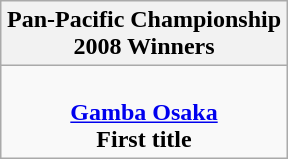<table class="wikitable" style="text-align: center; margin: 0 auto;">
<tr>
<th>Pan-Pacific Championship<br>2008 Winners</th>
</tr>
<tr>
<td><br><strong><a href='#'>Gamba Osaka</a></strong><br><strong>First title</strong></td>
</tr>
</table>
